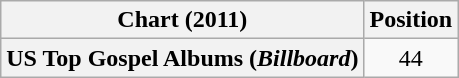<table class="wikitable plainrowheaders">
<tr>
<th scope="col">Chart (2011)</th>
<th scope="col">Position</th>
</tr>
<tr>
<th scope="row">US Top Gospel Albums (<em>Billboard</em>)</th>
<td style="text-align:center;">44</td>
</tr>
</table>
